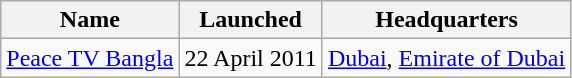<table class="sortable plainrowheaders wikitable">
<tr>
<th>Name</th>
<th>Launched</th>
<th>Headquarters</th>
</tr>
<tr>
<td><a href='#'>Peace TV Bangla</a></td>
<td>22 April 2011</td>
<td rowspan="3"><a href='#'>Dubai</a>, <a href='#'>Emirate of Dubai</a></td>
</tr>
</table>
